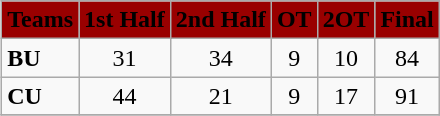<table class="wikitable" align=right>
<tr bgcolor=#990000 align=center>
<td colspan=1><span><strong>Teams</strong></span></td>
<td colspan=1><span><strong>1st Half</strong></span></td>
<td colspan=1><span><strong>2nd Half</strong></span></td>
<td colspan=1><span><strong>OT</strong></span></td>
<td colspan=1><span><strong>2OT</strong></span></td>
<td colspan=1><span><strong>Final</strong></span></td>
</tr>
<tr>
<td><strong>BU</strong></td>
<td align=center>31</td>
<td align=center>34</td>
<td align=center>9</td>
<td align=center>10</td>
<td align=center>84</td>
</tr>
<tr>
<td><strong>CU</strong></td>
<td align=center>44</td>
<td align=center>21</td>
<td align=center>9</td>
<td align=center>17</td>
<td align=center>91</td>
</tr>
<tr>
</tr>
</table>
